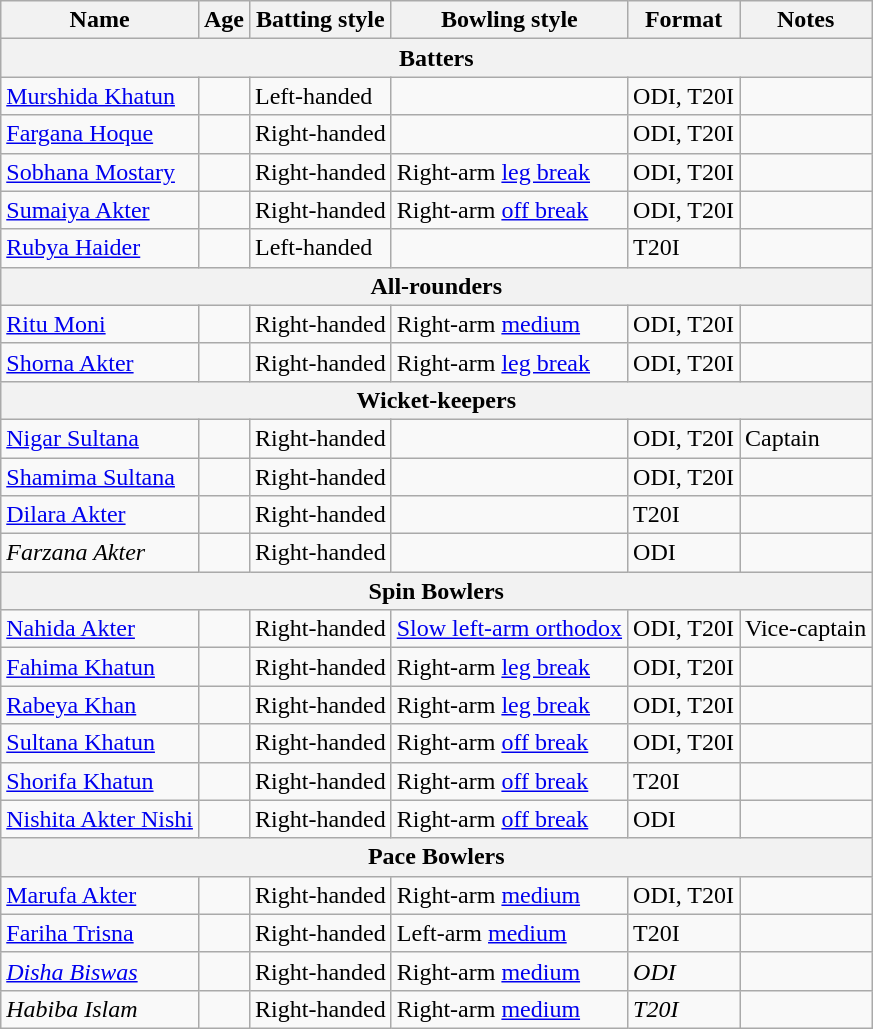<table class="wikitable">
<tr>
<th>Name</th>
<th>Age</th>
<th>Batting style</th>
<th>Bowling style</th>
<th>Format</th>
<th>Notes</th>
</tr>
<tr>
<th colspan="6">Batters</th>
</tr>
<tr>
<td><a href='#'>Murshida Khatun</a></td>
<td></td>
<td>Left-handed</td>
<td></td>
<td>ODI, T20I</td>
<td></td>
</tr>
<tr>
<td><a href='#'>Fargana Hoque</a></td>
<td></td>
<td>Right-handed</td>
<td></td>
<td>ODI, T20I</td>
<td></td>
</tr>
<tr>
<td><a href='#'>Sobhana Mostary</a></td>
<td></td>
<td>Right-handed</td>
<td>Right-arm <a href='#'>leg break</a></td>
<td>ODI, T20I</td>
<td></td>
</tr>
<tr>
<td><a href='#'>Sumaiya Akter</a></td>
<td></td>
<td>Right-handed</td>
<td>Right-arm <a href='#'>off break</a></td>
<td>ODI, T20I</td>
<td></td>
</tr>
<tr>
<td><a href='#'>Rubya Haider</a></td>
<td></td>
<td>Left-handed</td>
<td></td>
<td>T20I</td>
<td></td>
</tr>
<tr>
<th colspan="6">All-rounders</th>
</tr>
<tr>
<td><a href='#'>Ritu Moni</a></td>
<td></td>
<td>Right-handed</td>
<td>Right-arm <a href='#'>medium</a></td>
<td>ODI, T20I</td>
<td></td>
</tr>
<tr>
<td><a href='#'>Shorna Akter</a></td>
<td></td>
<td>Right-handed</td>
<td>Right-arm <a href='#'>leg break</a></td>
<td>ODI, T20I</td>
<td></td>
</tr>
<tr>
<th colspan="6">Wicket-keepers</th>
</tr>
<tr>
<td><a href='#'>Nigar Sultana</a></td>
<td></td>
<td>Right-handed</td>
<td></td>
<td>ODI, T20I</td>
<td>Captain</td>
</tr>
<tr>
<td><a href='#'>Shamima Sultana</a></td>
<td></td>
<td>Right-handed</td>
<td></td>
<td>ODI, T20I</td>
<td></td>
</tr>
<tr>
<td><a href='#'>Dilara Akter</a></td>
<td></td>
<td>Right-handed</td>
<td></td>
<td>T20I</td>
<td></td>
</tr>
<tr>
<td><em>Farzana Akter</em></td>
<td></td>
<td>Right-handed</td>
<td></td>
<td>ODI</td>
<td></td>
</tr>
<tr>
<th colspan="6">Spin Bowlers</th>
</tr>
<tr>
<td><a href='#'>Nahida Akter</a></td>
<td></td>
<td>Right-handed</td>
<td><a href='#'>Slow left-arm orthodox</a></td>
<td>ODI, T20I</td>
<td>Vice-captain</td>
</tr>
<tr>
<td><a href='#'>Fahima Khatun</a></td>
<td></td>
<td>Right-handed</td>
<td>Right-arm <a href='#'>leg break</a></td>
<td>ODI, T20I</td>
<td></td>
</tr>
<tr>
<td><a href='#'>Rabeya Khan</a></td>
<td></td>
<td>Right-handed</td>
<td>Right-arm <a href='#'>leg break</a></td>
<td>ODI, T20I</td>
<td></td>
</tr>
<tr>
<td><a href='#'>Sultana Khatun</a></td>
<td></td>
<td>Right-handed</td>
<td>Right-arm <a href='#'>off break</a></td>
<td>ODI, T20I</td>
<td></td>
</tr>
<tr>
<td><a href='#'>Shorifa Khatun</a></td>
<td></td>
<td>Right-handed</td>
<td>Right-arm <a href='#'>off break</a></td>
<td>T20I</td>
<td></td>
</tr>
<tr>
<td><a href='#'>Nishita Akter Nishi</a></td>
<td></td>
<td>Right-handed</td>
<td>Right-arm <a href='#'>off break</a></td>
<td>ODI</td>
<td></td>
</tr>
<tr>
<th colspan="6">Pace Bowlers</th>
</tr>
<tr>
<td><a href='#'>Marufa Akter</a></td>
<td></td>
<td>Right-handed</td>
<td>Right-arm <a href='#'>medium</a></td>
<td>ODI, T20I</td>
<td></td>
</tr>
<tr>
<td><a href='#'>Fariha Trisna</a></td>
<td></td>
<td>Right-handed</td>
<td>Left-arm <a href='#'>medium</a></td>
<td>T20I</td>
<td></td>
</tr>
<tr>
<td><em><a href='#'>Disha Biswas</a></em></td>
<td></td>
<td>Right-handed</td>
<td>Right-arm <a href='#'>medium</a></td>
<td><em>ODI</em></td>
<td></td>
</tr>
<tr>
<td><em>Habiba Islam</em></td>
<td></td>
<td>Right-handed</td>
<td>Right-arm <a href='#'>medium</a></td>
<td><em>T20I</em></td>
<td></td>
</tr>
</table>
